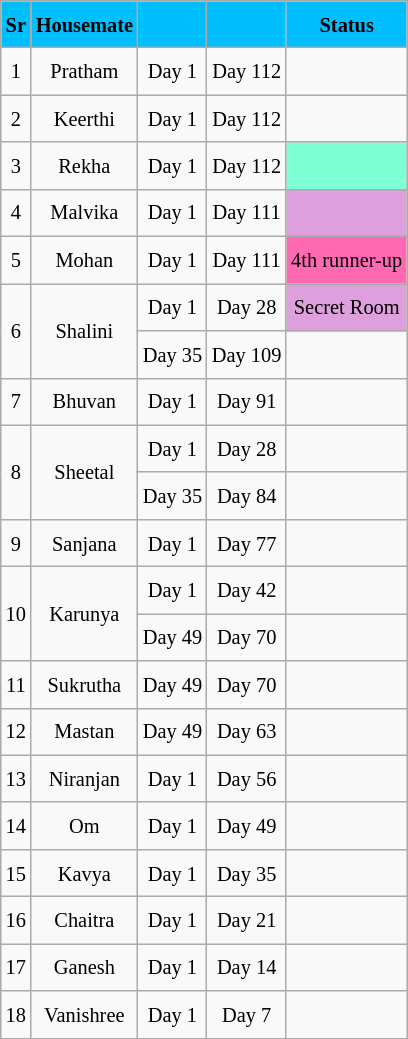<table class="wikitable sortable" style=" text-align:center; font-size:85%;  line-height:25px; width:auto;">
<tr>
<th scope="col" style="background:#00BFFF; color:#000;">Sr</th>
<th scope="col" style="background:#00BFFF; color:#000;">Housemate</th>
<th scope="col" style="background:#00BFFF; color:#000;"></th>
<th scope="col" style="background:#00BFFF; color:#000;"></th>
<th scope="col" style="background:#00BFFF; color:#000;">Status</th>
</tr>
<tr>
<td>1</td>
<td>Pratham</td>
<td>Day 1</td>
<td>Day 112</td>
<td></td>
</tr>
<tr>
<td>2</td>
<td>Keerthi</td>
<td>Day 1</td>
<td>Day 112</td>
<td></td>
</tr>
<tr>
<td>3</td>
<td>Rekha</td>
<td>Day 1</td>
<td>Day 112</td>
<td style="background:#7FFFD4;"></td>
</tr>
<tr>
<td>4</td>
<td>Malvika</td>
<td>Day 1</td>
<td>Day 111</td>
<td style="background:#DDA0DD;"></td>
</tr>
<tr>
<td>5</td>
<td>Mohan</td>
<td>Day 1</td>
<td>Day 111</td>
<td style="background:#FF69B4;">4th runner-up</td>
</tr>
<tr>
<td rowspan=2>6</td>
<td rowspan=2>Shalini</td>
<td>Day 1</td>
<td>Day 28</td>
<td style="background:#DDA0DD;">Secret Room</td>
</tr>
<tr>
<td>Day 35</td>
<td>Day 109</td>
<td></td>
</tr>
<tr>
<td>7</td>
<td>Bhuvan</td>
<td>Day 1</td>
<td>Day 91</td>
<td></td>
</tr>
<tr>
<td rowspan=2>8</td>
<td rowspan=2>Sheetal</td>
<td>Day 1</td>
<td>Day 28</td>
<td></td>
</tr>
<tr>
<td>Day 35</td>
<td>Day 84</td>
<td></td>
</tr>
<tr>
<td>9</td>
<td>Sanjana</td>
<td>Day 1</td>
<td>Day 77</td>
<td></td>
</tr>
<tr>
<td rowspan=2>10</td>
<td rowspan=2>Karunya</td>
<td>Day 1</td>
<td>Day 42</td>
<td></td>
</tr>
<tr>
<td>Day 49</td>
<td>Day 70</td>
<td></td>
</tr>
<tr>
<td>11</td>
<td>Sukrutha</td>
<td>Day 49</td>
<td>Day 70</td>
<td></td>
</tr>
<tr>
<td>12</td>
<td>Mastan</td>
<td>Day 49</td>
<td>Day 63</td>
<td></td>
</tr>
<tr>
<td>13</td>
<td>Niranjan</td>
<td>Day 1</td>
<td>Day 56</td>
<td></td>
</tr>
<tr>
<td>14</td>
<td>Om</td>
<td>Day 1</td>
<td>Day 49</td>
<td></td>
</tr>
<tr>
<td>15</td>
<td>Kavya</td>
<td>Day 1</td>
<td>Day 35</td>
<td></td>
</tr>
<tr>
<td>16</td>
<td>Chaitra</td>
<td>Day 1</td>
<td>Day 21</td>
<td></td>
</tr>
<tr>
<td>17</td>
<td>Ganesh</td>
<td>Day 1</td>
<td>Day 14</td>
<td></td>
</tr>
<tr>
<td>18</td>
<td>Vanishree</td>
<td>Day 1</td>
<td>Day 7</td>
<td></td>
</tr>
</table>
